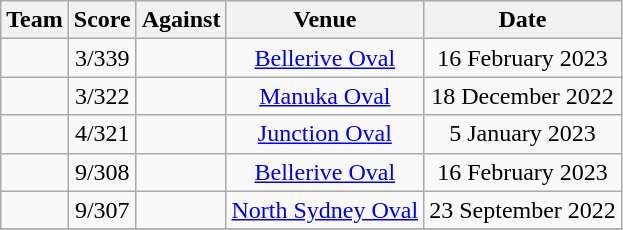<table class="wikitable sortable" style="text-align:center">
<tr>
<th class="unsortable">Team</th>
<th>Score</th>
<th>Against</th>
<th>Venue</th>
<th>Date</th>
</tr>
<tr>
<td style="text-align:left;"></td>
<td>3/339</td>
<td style="text-align:left;"></td>
<td><a href='#'>Bellerive Oval</a></td>
<td>16 February 2023</td>
</tr>
<tr>
<td style="text-align:left;"></td>
<td>3/322</td>
<td style="text-align:left;"></td>
<td><a href='#'>Manuka Oval</a></td>
<td>18 December 2022</td>
</tr>
<tr>
<td style="text-align:left;"></td>
<td>4/321</td>
<td style="text-align:left;"></td>
<td><a href='#'>Junction Oval</a></td>
<td>5 January 2023</td>
</tr>
<tr>
<td style="text-align:left;"></td>
<td>9/308</td>
<td style="text-align:left;"></td>
<td><a href='#'>Bellerive Oval</a></td>
<td>16 February 2023</td>
</tr>
<tr>
<td style="text-align:left;"></td>
<td>9/307</td>
<td style="text-align:left;"></td>
<td><a href='#'>North Sydney Oval</a></td>
<td>23 September 2022</td>
</tr>
<tr>
</tr>
</table>
